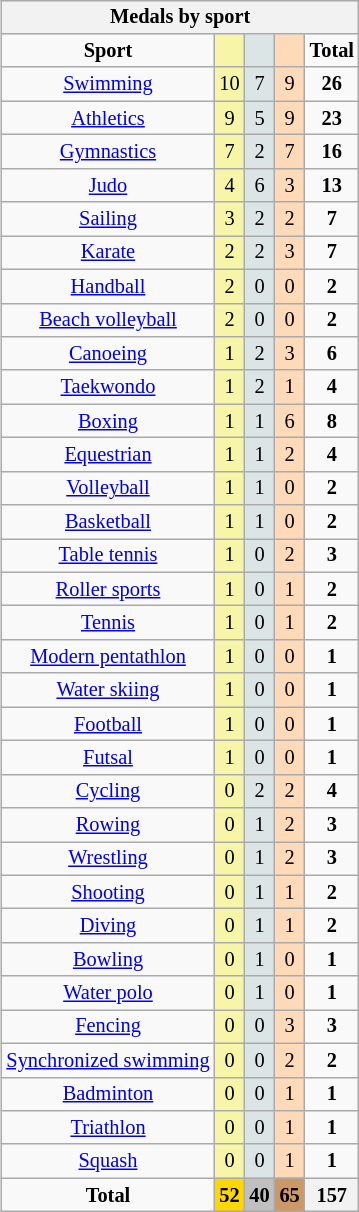<table class="wikitable" style="font-size:85%; float:right;">
<tr style="background:#efefef;">
<th colspan=7><strong>Medals by sport</strong></th>
</tr>
<tr align=center>
<td><strong>Sport</strong></td>
<td bgcolor=#f7f6a8></td>
<td bgcolor=#dce5e5></td>
<td bgcolor=#ffdab9></td>
<td><strong>Total</strong></td>
</tr>
<tr align=center>
<td><a href='#'>Swimming</a></td>
<td style="background:#F7F6A8;">10</td>
<td style="background:#DCE5E5;">7</td>
<td style="background:#FFDAB9;">9</td>
<td><strong>26</strong></td>
</tr>
<tr align=center>
<td><a href='#'>Athletics</a></td>
<td style="background:#F7F6A8;">9</td>
<td style="background:#DCE5E5;">5</td>
<td style="background:#FFDAB9;">9</td>
<td><strong>23</strong></td>
</tr>
<tr align=center>
<td><a href='#'>Gymnastics</a></td>
<td style="background:#F7F6A8;">7</td>
<td style="background:#DCE5E5;">2</td>
<td style="background:#FFDAB9;">7</td>
<td><strong>16</strong></td>
</tr>
<tr align=center>
<td><a href='#'>Judo</a></td>
<td style="background:#F7F6A8;">4</td>
<td style="background:#DCE5E5;">6</td>
<td style="background:#FFDAB9;">3</td>
<td><strong>13</strong></td>
</tr>
<tr align=center>
<td><a href='#'>Sailing</a></td>
<td style="background:#F7F6A8;">3</td>
<td style="background:#DCE5E5;">2</td>
<td style="background:#FFDAB9;">2</td>
<td><strong>7</strong></td>
</tr>
<tr align=center>
<td><a href='#'>Karate</a></td>
<td style="background:#F7F6A8;">2</td>
<td style="background:#DCE5E5;">2</td>
<td style="background:#FFDAB9;">3</td>
<td><strong>7</strong></td>
</tr>
<tr align=center>
<td><a href='#'>Handball</a></td>
<td style="background:#F7F6A8;">2</td>
<td style="background:#DCE5E5;">0</td>
<td style="background:#FFDAB9;">0</td>
<td><strong>2</strong></td>
</tr>
<tr align=center>
<td><a href='#'>Beach volleyball</a></td>
<td style="background:#F7F6A8;">2</td>
<td style="background:#DCE5E5;">0</td>
<td style="background:#FFDAB9;">0</td>
<td><strong>2</strong></td>
</tr>
<tr align=center>
<td><a href='#'>Canoeing</a></td>
<td style="background:#F7F6A8;">1</td>
<td style="background:#DCE5E5;">2</td>
<td style="background:#FFDAB9;">3</td>
<td><strong>6</strong></td>
</tr>
<tr align=center>
<td><a href='#'>Taekwondo</a></td>
<td style="background:#F7F6A8;">1</td>
<td style="background:#DCE5E5;">2</td>
<td style="background:#FFDAB9;">1</td>
<td><strong>4</strong></td>
</tr>
<tr align=center>
<td><a href='#'>Boxing</a></td>
<td style="background:#F7F6A8;">1</td>
<td style="background:#DCE5E5;">1</td>
<td style="background:#FFDAB9;">6</td>
<td><strong>8</strong></td>
</tr>
<tr align=center>
<td><a href='#'>Equestrian</a></td>
<td style="background:#F7F6A8;">1</td>
<td style="background:#DCE5E5;">1</td>
<td style="background:#FFDAB9;">2</td>
<td><strong>4</strong></td>
</tr>
<tr align=center>
<td><a href='#'>Volleyball</a></td>
<td style="background:#F7F6A8;">1</td>
<td style="background:#DCE5E5;">1</td>
<td style="background:#FFDAB9;">0</td>
<td><strong>2</strong></td>
</tr>
<tr align=center>
<td><a href='#'>Basketball</a></td>
<td style="background:#F7F6A8;">1</td>
<td style="background:#DCE5E5;">1</td>
<td style="background:#FFDAB9;">0</td>
<td><strong>2</strong></td>
</tr>
<tr align=center>
<td><a href='#'>Table tennis</a></td>
<td style="background:#F7F6A8;">1</td>
<td style="background:#DCE5E5;">0</td>
<td style="background:#FFDAB9;">2</td>
<td><strong>3</strong></td>
</tr>
<tr align=center>
<td><a href='#'>Roller sports</a></td>
<td style="background:#F7F6A8;">1</td>
<td style="background:#DCE5E5;">0</td>
<td style="background:#FFDAB9;">1</td>
<td><strong>2</strong></td>
</tr>
<tr align=center>
<td><a href='#'>Tennis</a></td>
<td style="background:#F7F6A8;">1</td>
<td style="background:#DCE5E5;">0</td>
<td style="background:#FFDAB9;">1</td>
<td><strong>2</strong></td>
</tr>
<tr align=center>
<td><a href='#'>Modern pentathlon</a></td>
<td style="background:#F7F6A8;">1</td>
<td style="background:#DCE5E5;">0</td>
<td style="background:#FFDAB9;">0</td>
<td><strong>1</strong></td>
</tr>
<tr align=center>
<td><a href='#'>Water skiing</a></td>
<td style="background:#F7F6A8;">1</td>
<td style="background:#DCE5E5;">0</td>
<td style="background:#FFDAB9;">0</td>
<td><strong>1</strong></td>
</tr>
<tr align=center>
<td><a href='#'>Football</a></td>
<td style="background:#F7F6A8;">1</td>
<td style="background:#DCE5E5;">0</td>
<td style="background:#FFDAB9;">0</td>
<td><strong>1</strong></td>
</tr>
<tr align=center>
<td><a href='#'>Futsal</a></td>
<td style="background:#F7F6A8;">1</td>
<td style="background:#DCE5E5;">0</td>
<td style="background:#FFDAB9;">0</td>
<td><strong>1</strong></td>
</tr>
<tr align=center>
<td><a href='#'>Cycling</a></td>
<td style="background:#F7F6A8;">0</td>
<td style="background:#DCE5E5;">2</td>
<td style="background:#FFDAB9;">2</td>
<td><strong>4</strong></td>
</tr>
<tr align=center>
<td><a href='#'>Rowing</a></td>
<td style="background:#F7F6A8;">0</td>
<td style="background:#DCE5E5;">1</td>
<td style="background:#FFDAB9;">2</td>
<td><strong>3</strong></td>
</tr>
<tr align=center>
<td><a href='#'>Wrestling</a></td>
<td style="background:#F7F6A8;">0</td>
<td style="background:#DCE5E5;">1</td>
<td style="background:#FFDAB9;">2</td>
<td><strong>3</strong></td>
</tr>
<tr align=center>
<td><a href='#'>Shooting</a></td>
<td style="background:#F7F6A8;">0</td>
<td style="background:#DCE5E5;">1</td>
<td style="background:#FFDAB9;">1</td>
<td><strong>2</strong></td>
</tr>
<tr align=center>
<td><a href='#'>Diving</a></td>
<td style="background:#F7F6A8;">0</td>
<td style="background:#DCE5E5;">1</td>
<td style="background:#FFDAB9;">1</td>
<td><strong>2</strong></td>
</tr>
<tr align=center>
<td><a href='#'>Bowling</a></td>
<td style="background:#F7F6A8;">0</td>
<td style="background:#DCE5E5;">1</td>
<td style="background:#FFDAB9;">0</td>
<td><strong>1</strong></td>
</tr>
<tr align=center>
<td><a href='#'>Water polo</a></td>
<td style="background:#F7F6A8;">0</td>
<td style="background:#DCE5E5;">1</td>
<td style="background:#FFDAB9;">0</td>
<td><strong>1</strong></td>
</tr>
<tr align=center>
<td><a href='#'>Fencing</a></td>
<td style="background:#F7F6A8;">0</td>
<td style="background:#DCE5E5;">0</td>
<td style="background:#FFDAB9;">3</td>
<td><strong>3</strong></td>
</tr>
<tr align=center>
<td><a href='#'>Synchronized swimming</a></td>
<td style="background:#F7F6A8;">0</td>
<td style="background:#DCE5E5;">0</td>
<td style="background:#FFDAB9;">2</td>
<td><strong>2</strong></td>
</tr>
<tr align=center>
<td><a href='#'>Badminton</a></td>
<td style="background:#F7F6A8;">0</td>
<td style="background:#DCE5E5;">0</td>
<td style="background:#FFDAB9;">1</td>
<td><strong>1</strong></td>
</tr>
<tr align=center>
<td><a href='#'>Triathlon</a></td>
<td style="background:#F7F6A8;">0</td>
<td style="background:#DCE5E5;">0</td>
<td style="background:#FFDAB9;">1</td>
<td><strong>1</strong></td>
</tr>
<tr align=center>
<td><a href='#'>Squash</a></td>
<td style="background:#F7F6A8;">0</td>
<td style="background:#DCE5E5;">0</td>
<td style="background:#FFDAB9;">1</td>
<td><strong>1</strong></td>
</tr>
<tr align=center>
<td><strong>Total</strong></td>
<th style="background:gold;"><strong>52</strong></th>
<th style="background:silver;"><strong>40</strong></th>
<th style="background:#c96;"><strong>65</strong></th>
<th><strong>157</strong></th>
</tr>
</table>
